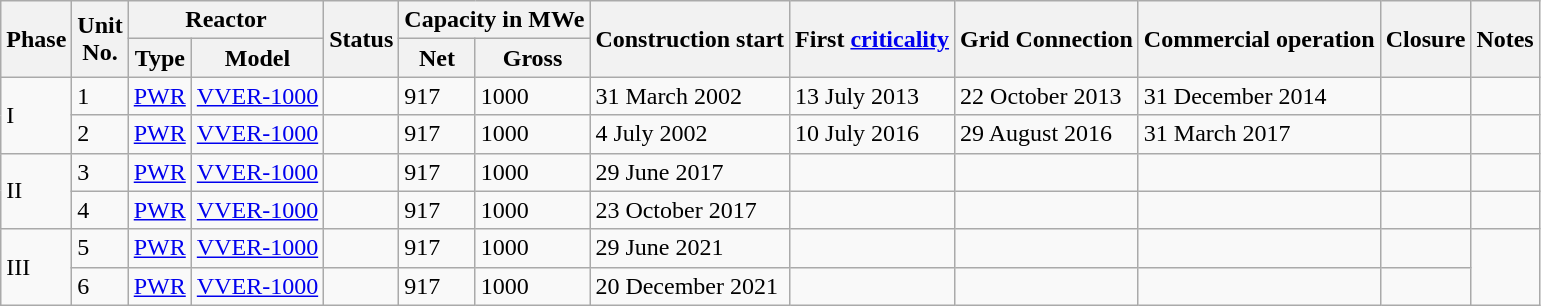<table class="wikitable sortable mw-datatable">
<tr>
<th rowspan="2">Phase</th>
<th rowspan="2">Unit<br>No.</th>
<th colspan="2">Reactor</th>
<th rowspan="2">Status</th>
<th colspan="2">Capacity in MWe</th>
<th rowspan="2">Construction start</th>
<th rowspan="2">First <a href='#'>criticality</a></th>
<th rowspan="2">Grid Connection</th>
<th rowspan="2">Commercial operation</th>
<th rowspan="2">Closure</th>
<th rowspan="2">Notes</th>
</tr>
<tr>
<th>Type</th>
<th>Model</th>
<th>Net</th>
<th>Gross</th>
</tr>
<tr>
<td rowspan="2">I</td>
<td>1</td>
<td><a href='#'>PWR</a></td>
<td><a href='#'>VVER-1000</a></td>
<td></td>
<td>917</td>
<td>1000</td>
<td>31 March 2002</td>
<td>13 July 2013</td>
<td>22 October 2013</td>
<td>31 December 2014</td>
<td></td>
<td></td>
</tr>
<tr>
<td>2</td>
<td><a href='#'>PWR</a></td>
<td><a href='#'>VVER-1000</a></td>
<td></td>
<td>917</td>
<td>1000</td>
<td>4 July 2002</td>
<td>10 July 2016</td>
<td>29 August 2016</td>
<td>31 March 2017</td>
<td></td>
<td></td>
</tr>
<tr>
<td rowspan="2">II</td>
<td>3</td>
<td><a href='#'>PWR</a></td>
<td><a href='#'>VVER-1000</a></td>
<td></td>
<td>917</td>
<td>1000</td>
<td>29 June 2017</td>
<td></td>
<td></td>
<td></td>
<td></td>
<td></td>
</tr>
<tr>
<td>4</td>
<td><a href='#'>PWR</a></td>
<td><a href='#'>VVER-1000</a></td>
<td></td>
<td>917</td>
<td>1000</td>
<td>23 October 2017</td>
<td></td>
<td></td>
<td></td>
<td></td>
<td></td>
</tr>
<tr>
<td rowspan="2">III</td>
<td>5</td>
<td><a href='#'>PWR</a></td>
<td><a href='#'>VVER-1000</a></td>
<td></td>
<td>917</td>
<td>1000</td>
<td>29 June 2021</td>
<td></td>
<td></td>
<td></td>
<td></td>
<td rowspan="2"></td>
</tr>
<tr>
<td>6</td>
<td><a href='#'>PWR</a></td>
<td><a href='#'>VVER-1000</a></td>
<td></td>
<td>917</td>
<td>1000</td>
<td>20 December 2021</td>
<td></td>
<td></td>
<td></td>
<td></td>
</tr>
</table>
